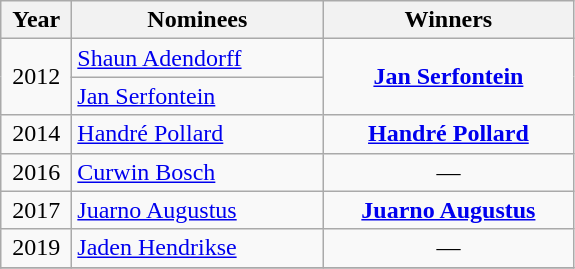<table class="wikitable">
<tr>
<th width=40>Year</th>
<th width=160>Nominees</th>
<th width=160>Winners</th>
</tr>
<tr>
<td align=center rowspan=2>2012</td>
<td><a href='#'>Shaun Adendorff</a></td>
<td align=center rowspan=2><strong><a href='#'>Jan Serfontein</a></strong></td>
</tr>
<tr>
<td><a href='#'>Jan Serfontein</a></td>
</tr>
<tr>
<td align=center>2014</td>
<td><a href='#'>Handré Pollard</a></td>
<td align=center><strong><a href='#'>Handré Pollard</a></strong></td>
</tr>
<tr>
<td align=center>2016</td>
<td><a href='#'>Curwin Bosch</a></td>
<td align=center>—</td>
</tr>
<tr>
<td align=center>2017</td>
<td><a href='#'>Juarno Augustus</a></td>
<td align=center><strong><a href='#'>Juarno Augustus</a></strong></td>
</tr>
<tr>
<td align=center>2019</td>
<td><a href='#'>Jaden Hendrikse</a></td>
<td align=center>—</td>
</tr>
<tr>
</tr>
</table>
